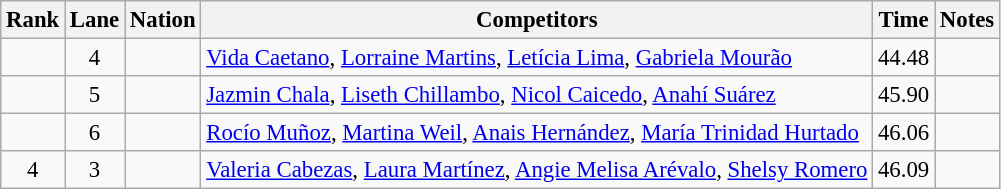<table class="wikitable sortable" style="text-align:center; font-size:95%">
<tr>
<th>Rank</th>
<th>Lane</th>
<th>Nation</th>
<th>Competitors</th>
<th>Time</th>
<th>Notes</th>
</tr>
<tr>
<td></td>
<td>4</td>
<td align=left></td>
<td align=left><a href='#'>Vida Caetano</a>, <a href='#'>Lorraine Martins</a>, <a href='#'>Letícia Lima</a>, <a href='#'>Gabriela Mourão</a></td>
<td>44.48</td>
<td></td>
</tr>
<tr>
<td></td>
<td>5</td>
<td align=left></td>
<td align=left><a href='#'>Jazmin Chala</a>, <a href='#'>Liseth Chillambo</a>, <a href='#'>Nicol Caicedo</a>, <a href='#'>Anahí Suárez</a></td>
<td>45.90</td>
<td></td>
</tr>
<tr>
<td></td>
<td>6</td>
<td align=left></td>
<td align=left><a href='#'>Rocío Muñoz</a>, <a href='#'>Martina Weil</a>, <a href='#'>Anais Hernández</a>, <a href='#'>María Trinidad Hurtado</a></td>
<td>46.06</td>
<td></td>
</tr>
<tr>
<td>4</td>
<td>3</td>
<td align=left></td>
<td align=left><a href='#'>Valeria Cabezas</a>, <a href='#'>Laura Martínez</a>, <a href='#'>Angie Melisa Arévalo</a>, <a href='#'>Shelsy Romero</a></td>
<td>46.09</td>
<td></td>
</tr>
</table>
